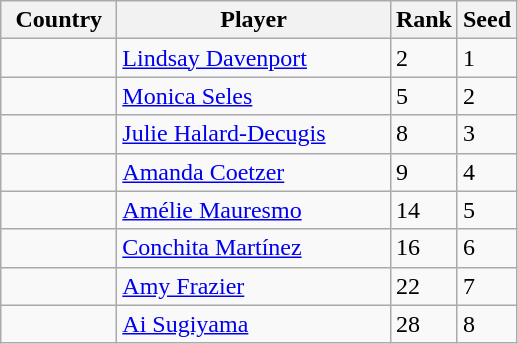<table class="sortable wikitable">
<tr>
<th width="70">Country</th>
<th width="175">Player</th>
<th>Rank</th>
<th>Seed</th>
</tr>
<tr>
<td></td>
<td><a href='#'>Lindsay Davenport</a></td>
<td>2</td>
<td>1</td>
</tr>
<tr>
<td></td>
<td><a href='#'>Monica Seles</a></td>
<td>5</td>
<td>2</td>
</tr>
<tr>
<td></td>
<td><a href='#'>Julie Halard-Decugis</a></td>
<td>8</td>
<td>3</td>
</tr>
<tr>
<td></td>
<td><a href='#'>Amanda Coetzer</a></td>
<td>9</td>
<td>4</td>
</tr>
<tr>
<td></td>
<td><a href='#'>Amélie Mauresmo</a></td>
<td>14</td>
<td>5</td>
</tr>
<tr>
<td></td>
<td><a href='#'>Conchita Martínez</a></td>
<td>16</td>
<td>6</td>
</tr>
<tr>
<td></td>
<td><a href='#'>Amy Frazier</a></td>
<td>22</td>
<td>7</td>
</tr>
<tr>
<td></td>
<td><a href='#'>Ai Sugiyama</a></td>
<td>28</td>
<td>8</td>
</tr>
</table>
